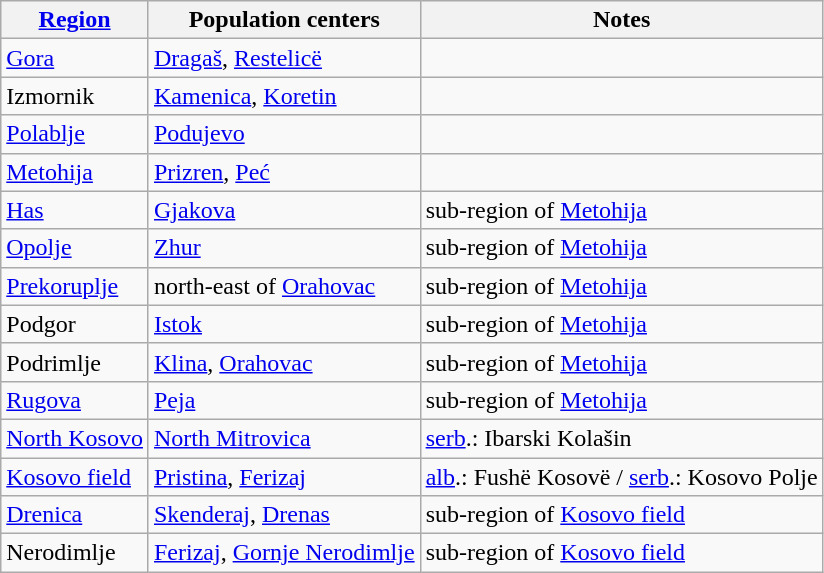<table class="wikitable sortable">
<tr>
<th><a href='#'>Region</a></th>
<th>Population centers</th>
<th>Notes</th>
</tr>
<tr>
<td><a href='#'>Gora</a></td>
<td><a href='#'>Dragaš</a>, <a href='#'>Restelicë</a></td>
<td></td>
</tr>
<tr>
<td>Izmornik</td>
<td><a href='#'>Kamenica</a>, <a href='#'>Koretin</a></td>
<td></td>
</tr>
<tr>
<td><a href='#'>Polablje</a></td>
<td><a href='#'>Podujevo</a></td>
<td></td>
</tr>
<tr>
<td><a href='#'>Metohija</a></td>
<td><a href='#'>Prizren</a>, <a href='#'>Peć</a></td>
<td></td>
</tr>
<tr>
<td><a href='#'>Has</a></td>
<td><a href='#'>Gjakova</a></td>
<td>sub-region of <a href='#'>Metohija</a></td>
</tr>
<tr>
<td><a href='#'>Opolje</a></td>
<td><a href='#'>Zhur</a></td>
<td>sub-region of <a href='#'>Metohija</a></td>
</tr>
<tr>
<td><a href='#'>Prekoruplje</a></td>
<td>north-east of <a href='#'>Orahovac</a></td>
<td>sub-region of <a href='#'>Metohija</a></td>
</tr>
<tr>
<td>Podgor</td>
<td><a href='#'>Istok</a></td>
<td>sub-region of <a href='#'>Metohija</a></td>
</tr>
<tr>
<td>Podrimlje</td>
<td><a href='#'>Klina</a>, <a href='#'>Orahovac</a></td>
<td>sub-region of <a href='#'>Metohija</a></td>
</tr>
<tr>
<td><a href='#'>Rugova</a></td>
<td><a href='#'>Peja</a></td>
<td>sub-region of <a href='#'>Metohija</a></td>
</tr>
<tr>
<td><a href='#'>North Kosovo</a></td>
<td><a href='#'>North Mitrovica</a></td>
<td><a href='#'>serb</a>.: Ibarski Kolašin</td>
</tr>
<tr>
<td><a href='#'>Kosovo field</a></td>
<td><a href='#'>Pristina</a>, <a href='#'>Ferizaj</a></td>
<td><a href='#'>alb</a>.: Fushë Kosovë / <a href='#'>serb</a>.: Kosovo Polje</td>
</tr>
<tr>
<td><a href='#'>Drenica</a></td>
<td><a href='#'>Skenderaj</a>, <a href='#'>Drenas</a></td>
<td>sub-region of <a href='#'>Kosovo field</a></td>
</tr>
<tr>
<td>Nerodimlje</td>
<td><a href='#'>Ferizaj</a>, <a href='#'>Gornje Nerodimlje</a></td>
<td>sub-region of <a href='#'>Kosovo field</a></td>
</tr>
</table>
